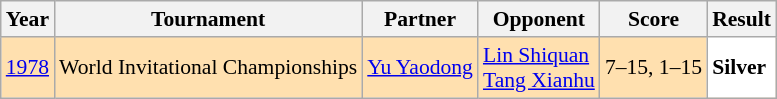<table class="sortable wikitable" style="font-size:90%;">
<tr>
<th>Year</th>
<th>Tournament</th>
<th>Partner</th>
<th>Opponent</th>
<th>Score</th>
<th>Result</th>
</tr>
<tr style="background:#FFE0AF">
<td align="center"><a href='#'>1978</a></td>
<td align="left">World Invitational Championships</td>
<td align="left"> <a href='#'>Yu Yaodong</a></td>
<td align="left"> <a href='#'>Lin Shiquan</a><br>  <a href='#'>Tang Xianhu</a></td>
<td align="left">7–15, 1–15</td>
<td style="text-align:left; background:white"> <strong>Silver</strong></td>
</tr>
</table>
